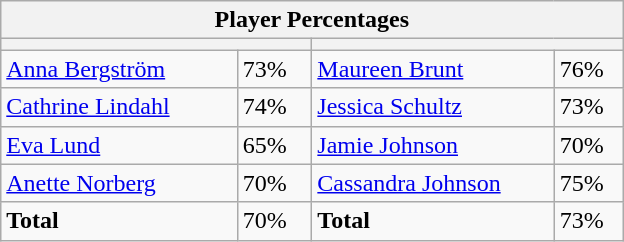<table class="wikitable">
<tr>
<th colspan=4 width=400>Player Percentages</th>
</tr>
<tr>
<th colspan=2 width=200></th>
<th colspan=2 width=200></th>
</tr>
<tr>
<td><a href='#'>Anna Bergström</a></td>
<td>73%</td>
<td><a href='#'>Maureen Brunt</a></td>
<td>76%</td>
</tr>
<tr>
<td><a href='#'>Cathrine Lindahl</a></td>
<td>74%</td>
<td><a href='#'>Jessica Schultz</a></td>
<td>73%</td>
</tr>
<tr>
<td><a href='#'>Eva Lund</a></td>
<td>65%</td>
<td><a href='#'>Jamie Johnson</a></td>
<td>70%</td>
</tr>
<tr>
<td><a href='#'>Anette Norberg</a></td>
<td>70%</td>
<td><a href='#'>Cassandra Johnson</a></td>
<td>75%</td>
</tr>
<tr>
<td><strong>Total</strong></td>
<td>70%</td>
<td><strong>Total</strong></td>
<td>73%</td>
</tr>
</table>
